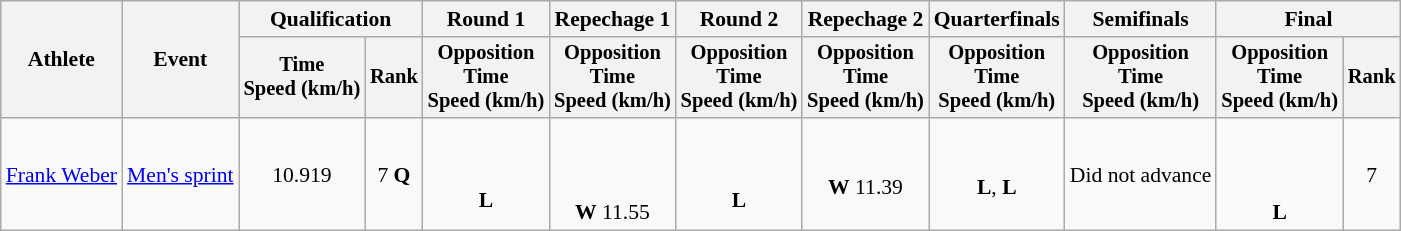<table class="wikitable" style="font-size:90%">
<tr>
<th rowspan=2>Athlete</th>
<th rowspan=2>Event</th>
<th colspan=2>Qualification</th>
<th>Round 1</th>
<th>Repechage 1</th>
<th>Round 2</th>
<th>Repechage 2</th>
<th>Quarterfinals</th>
<th>Semifinals</th>
<th colspan=2>Final</th>
</tr>
<tr style="font-size:95%">
<th>Time<br>Speed (km/h)</th>
<th>Rank</th>
<th>Opposition<br>Time<br>Speed (km/h)</th>
<th>Opposition<br>Time<br>Speed (km/h)</th>
<th>Opposition<br>Time<br>Speed (km/h)</th>
<th>Opposition<br>Time<br>Speed (km/h)</th>
<th>Opposition<br>Time<br>Speed (km/h)</th>
<th>Opposition<br>Time<br>Speed (km/h)</th>
<th>Opposition<br>Time<br>Speed (km/h)</th>
<th>Rank</th>
</tr>
<tr align=center>
<td align=left><a href='#'>Frank Weber</a></td>
<td align=left><a href='#'>Men's sprint</a></td>
<td>10.919</td>
<td>7 <strong>Q</strong></td>
<td><br><br><strong>L</strong></td>
<td><br><br><br><strong>W</strong> 11.55</td>
<td><br><br><strong>L</strong></td>
<td><br><strong>W</strong> 11.39</td>
<td><br><strong>L</strong>, <strong>L</strong></td>
<td>Did not advance</td>
<td><br><br><br><strong>L</strong></td>
<td>7</td>
</tr>
</table>
